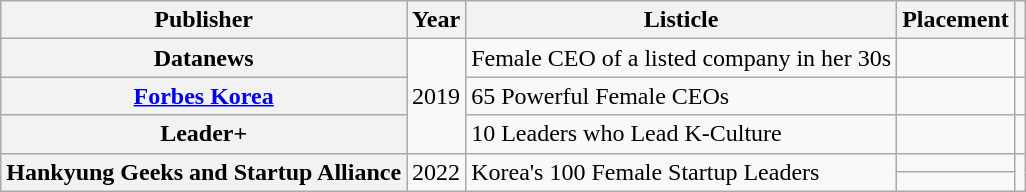<table class="wikitable plainrowheaders sortable">
<tr>
<th scope="col">Publisher</th>
<th scope="col">Year</th>
<th scope="col">Listicle</th>
<th scope="col">Placement</th>
<th class="unsortable" scope="col"></th>
</tr>
<tr>
<th scope="row">Datanews</th>
<td rowspan="3">2019</td>
<td>Female CEO of a listed company in her 30s</td>
<td></td>
<td></td>
</tr>
<tr>
<th scope="row"><a href='#'>Forbes Korea</a></th>
<td>65 Powerful Female CEOs</td>
<td></td>
<td></td>
</tr>
<tr>
<th scope="row">Leader+</th>
<td>10 Leaders who Lead K-Culture</td>
<td></td>
<td></td>
</tr>
<tr>
<th rowspan="2" scope="row">Hankyung Geeks and Startup Alliance</th>
<td rowspan="2">2022</td>
<td rowspan="2">Korea's 100 Female Startup Leaders</td>
<td></td>
<td rowspan="2"></td>
</tr>
<tr>
<td></td>
</tr>
</table>
